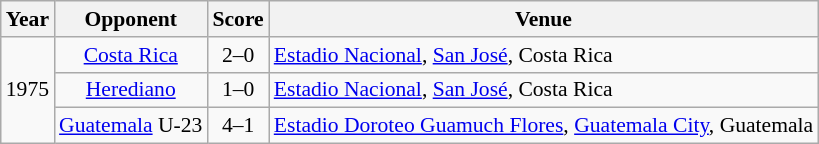<table class="wikitable" style="font-size: 90%; text-align:left">
<tr>
<th>Year</th>
<th>Opponent</th>
<th>Score</th>
<th>Venue</th>
</tr>
<tr>
<td rowspan=3>1975</td>
<td align=center> <a href='#'>Costa Rica</a></td>
<td align=center>2–0</td>
<td><a href='#'>Estadio Nacional</a>, <a href='#'>San José</a>, Costa Rica</td>
</tr>
<tr>
<td align=center> <a href='#'>Herediano</a></td>
<td align=center>1–0</td>
<td><a href='#'>Estadio Nacional</a>, <a href='#'>San José</a>, Costa Rica</td>
</tr>
<tr>
<td align=center> <a href='#'>Guatemala</a> U-23</td>
<td align=center>4–1</td>
<td><a href='#'>Estadio Doroteo Guamuch Flores</a>, <a href='#'>Guatemala City</a>, Guatemala</td>
</tr>
</table>
